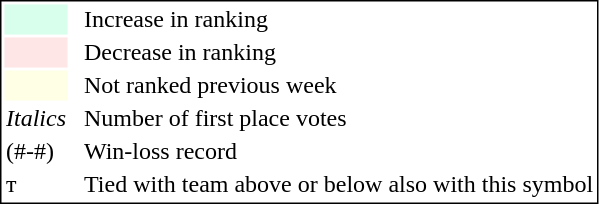<table style="border:1px solid black;">
<tr>
<td style="background:#D8FFEB; width:20px;"></td>
<td> </td>
<td>Increase in ranking</td>
</tr>
<tr>
<td style="background:#FFE6E6; width:20px;"></td>
<td> </td>
<td>Decrease in ranking</td>
</tr>
<tr>
<td style="background:#FFFFE6; width:20px;"></td>
<td> </td>
<td>Not ranked previous week</td>
</tr>
<tr>
<td><em>Italics</em></td>
<td> </td>
<td>Number of first place votes</td>
</tr>
<tr>
<td>(#-#)</td>
<td> </td>
<td>Win-loss record</td>
</tr>
<tr>
<td>т</td>
<td></td>
<td>Tied with team above or below also with this symbol</td>
</tr>
</table>
